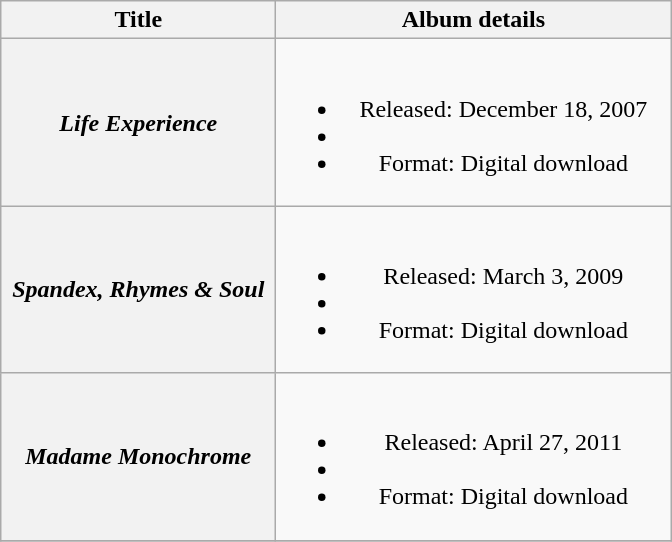<table class="wikitable plainrowheaders" style="text-align:center;">
<tr>
<th scope="col" style="width:11em;">Title</th>
<th scope="col" style="width:16em;">Album details</th>
</tr>
<tr>
<th scope="row"><em>Life Experience</em></th>
<td><br><ul><li>Released: December 18, 2007</li><li></li><li>Format: Digital download</li></ul></td>
</tr>
<tr>
<th scope="row"><em>Spandex, Rhymes & Soul</em></th>
<td><br><ul><li>Released: March 3, 2009</li><li></li><li>Format: Digital download</li></ul></td>
</tr>
<tr>
<th scope="row"><em>Madame Monochrome</em></th>
<td><br><ul><li>Released: April 27, 2011</li><li></li><li>Format: Digital download</li></ul></td>
</tr>
<tr>
</tr>
</table>
